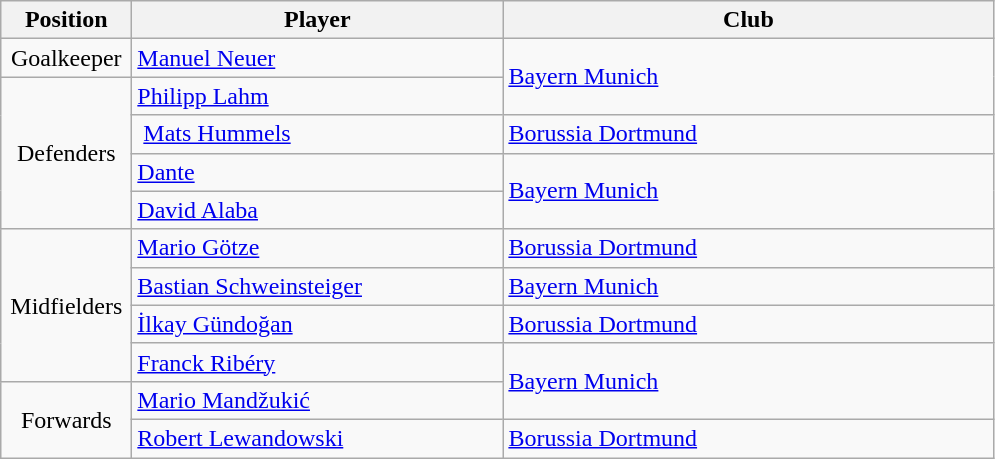<table class="wikitable">
<tr>
<th style="width:5em">Position</th>
<th style="width:15em">Player</th>
<th style="width:20em">Club</th>
</tr>
<tr>
<td style="text-align:center">Goalkeeper</td>
<td> <a href='#'>Manuel Neuer</a></td>
<td rowspan=2><a href='#'>Bayern Munich</a></td>
</tr>
<tr>
<td rowspan="4" style="text-align:center">Defenders</td>
<td> <a href='#'>Philipp Lahm</a></td>
</tr>
<tr>
<td> <a href='#'>Mats Hummels</a></td>
<td><a href='#'>Borussia Dortmund</a></td>
</tr>
<tr>
<td> <a href='#'>Dante</a></td>
<td rowspan=2><a href='#'>Bayern Munich</a></td>
</tr>
<tr>
<td> <a href='#'>David Alaba</a></td>
</tr>
<tr>
<td rowspan="4" style="text-align:center">Midfielders</td>
<td> <a href='#'>Mario Götze</a></td>
<td><a href='#'>Borussia Dortmund</a></td>
</tr>
<tr>
<td> <a href='#'>Bastian Schweinsteiger</a></td>
<td><a href='#'>Bayern Munich</a></td>
</tr>
<tr>
<td> <a href='#'>İlkay Gündoğan</a></td>
<td><a href='#'>Borussia Dortmund</a></td>
</tr>
<tr>
<td> <a href='#'>Franck Ribéry</a></td>
<td rowspan=2><a href='#'>Bayern Munich</a></td>
</tr>
<tr>
<td rowspan="2" style="text-align:center">Forwards</td>
<td> <a href='#'>Mario Mandžukić</a></td>
</tr>
<tr>
<td> <a href='#'>Robert Lewandowski</a></td>
<td><a href='#'>Borussia Dortmund</a></td>
</tr>
</table>
